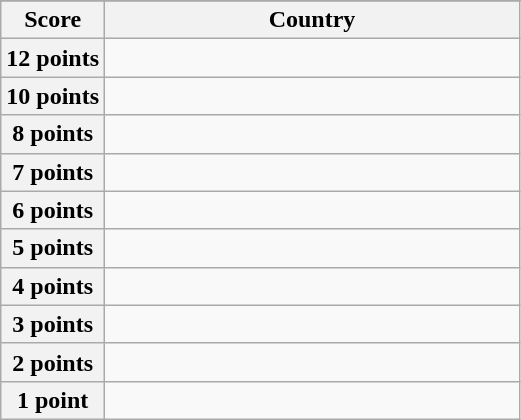<table class="wikitable">
<tr>
</tr>
<tr>
<th scope="col" width="20%">Score</th>
<th scope="col">Country</th>
</tr>
<tr>
<th scope="row">12 points</th>
<td></td>
</tr>
<tr>
<th scope="row">10 points</th>
<td></td>
</tr>
<tr>
<th scope="row">8 points</th>
<td></td>
</tr>
<tr>
<th scope="row">7 points</th>
<td></td>
</tr>
<tr>
<th scope="row">6 points</th>
<td></td>
</tr>
<tr>
<th scope="row">5 points</th>
<td></td>
</tr>
<tr>
<th scope="row">4 points</th>
<td></td>
</tr>
<tr>
<th scope="row">3 points</th>
<td></td>
</tr>
<tr>
<th scope="row">2 points</th>
<td></td>
</tr>
<tr>
<th scope="row">1 point</th>
<td></td>
</tr>
</table>
